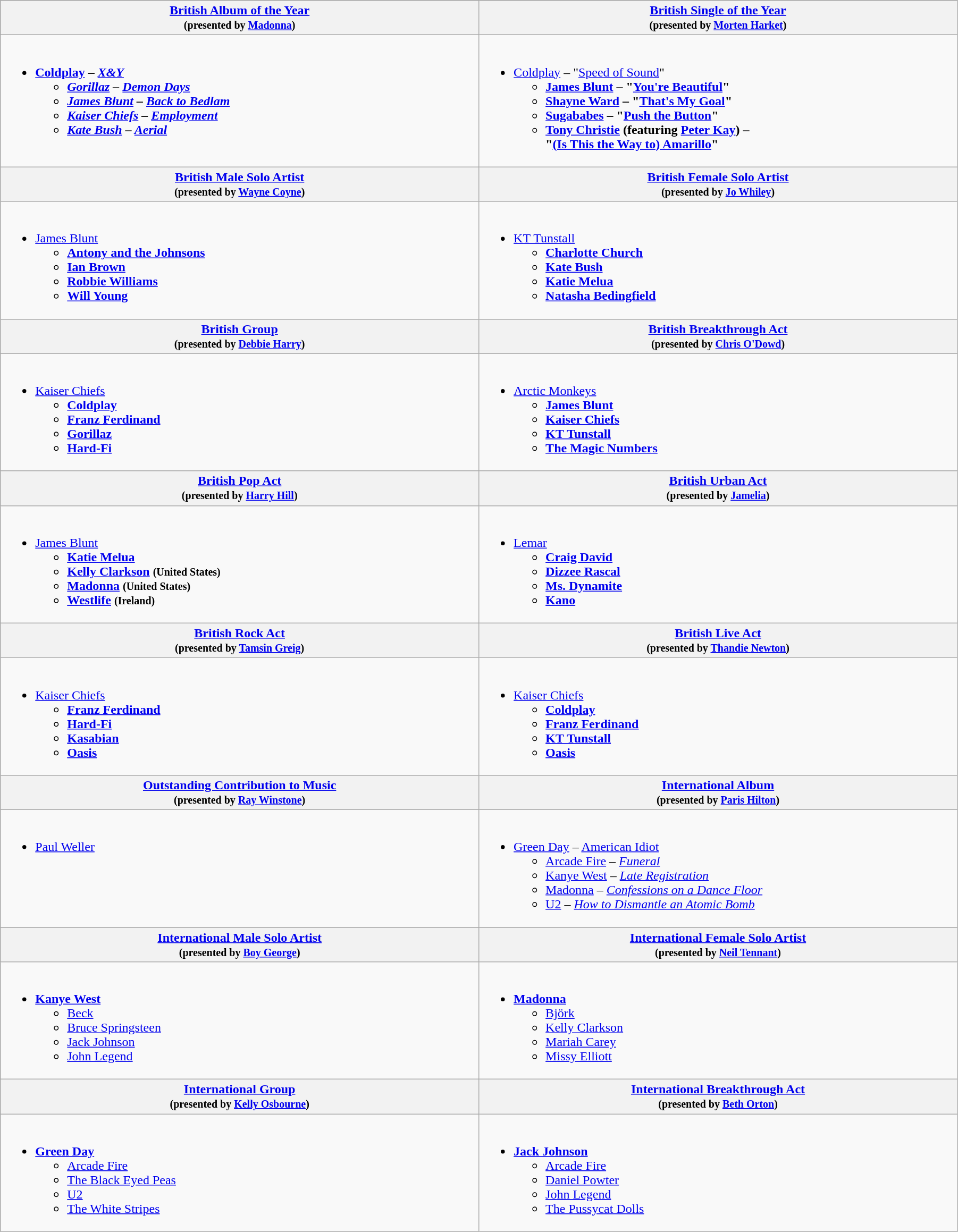<table class="wikitable" style="width:95%">
<tr bgcolor="#bebebe">
<th width="50%"><a href='#'>British Album of the Year</a><br><small>(presented by <a href='#'>Madonna</a>)</small></th>
<th width="50%"><a href='#'>British Single of the Year</a><br><small>(presented by <a href='#'>Morten Harket</a>)</small></th>
</tr>
<tr>
<td valign="top"><br><ul><li><strong><a href='#'>Coldplay</a> – <em><a href='#'>X&Y</a><strong><em><ul><li><a href='#'>Gorillaz</a> – </em><a href='#'>Demon Days</a><em></li><li><a href='#'>James Blunt</a> – </em><a href='#'>Back to Bedlam</a><em></li><li><a href='#'>Kaiser Chiefs</a> – </em><a href='#'>Employment</a><em></li><li><a href='#'>Kate Bush</a> – </em><a href='#'>Aerial</a><em></li></ul></li></ul></td>
<td valign="top"><br><ul><li></strong><a href='#'>Coldplay</a> – "<a href='#'>Speed of Sound</a>"<strong><ul><li><a href='#'>James Blunt</a> – "<a href='#'>You're Beautiful</a>"</li><li><a href='#'>Shayne Ward</a> – "<a href='#'>That's My Goal</a>"</li><li><a href='#'>Sugababes</a> – "<a href='#'>Push the Button</a>"</li><li><a href='#'>Tony Christie</a> (featuring <a href='#'>Peter Kay</a>) –<br>"<a href='#'>(Is This the Way to) Amarillo</a>"</li></ul></li></ul></td>
</tr>
<tr>
<th width="50%"><a href='#'>British Male Solo Artist</a><br><small>(presented by <a href='#'>Wayne Coyne</a>)</small></th>
<th width="50%"><a href='#'>British Female Solo Artist</a><br><small>(presented by <a href='#'>Jo Whiley</a>)</small></th>
</tr>
<tr>
<td valign="top"><br><ul><li></strong><a href='#'>James Blunt</a><strong><ul><li><a href='#'>Antony and the Johnsons</a></li><li><a href='#'>Ian Brown</a></li><li><a href='#'>Robbie Williams</a></li><li><a href='#'>Will Young</a></li></ul></li></ul></td>
<td valign="top"><br><ul><li></strong><a href='#'>KT Tunstall</a><strong><ul><li><a href='#'>Charlotte Church</a></li><li><a href='#'>Kate Bush</a></li><li><a href='#'>Katie Melua</a></li><li><a href='#'>Natasha Bedingfield</a></li></ul></li></ul></td>
</tr>
<tr>
<th width="50%"><a href='#'>British Group</a><br><small>(presented by <a href='#'>Debbie Harry</a>)</small></th>
<th width="50%"><a href='#'>British Breakthrough Act</a><br><small>(presented by <a href='#'>Chris O'Dowd</a>)</small></th>
</tr>
<tr>
<td valign="top"><br><ul><li></strong><a href='#'>Kaiser Chiefs</a><strong><ul><li><a href='#'>Coldplay</a></li><li><a href='#'>Franz Ferdinand</a></li><li><a href='#'>Gorillaz</a></li><li><a href='#'>Hard-Fi</a></li></ul></li></ul></td>
<td valign="top"><br><ul><li></strong><a href='#'>Arctic Monkeys</a><strong><ul><li><a href='#'>James Blunt</a></li><li><a href='#'>Kaiser Chiefs</a></li><li><a href='#'>KT Tunstall</a></li><li><a href='#'>The Magic Numbers</a></li></ul></li></ul></td>
</tr>
<tr>
<th width="50%"><a href='#'>British Pop Act</a><br><small>(presented by <a href='#'>Harry Hill</a>)</small></th>
<th width="50%"><a href='#'>British Urban Act</a><br><small>(presented by <a href='#'>Jamelia</a>)</small></th>
</tr>
<tr>
<td valign="top"><br><ul><li></strong><a href='#'>James Blunt</a><strong><ul><li><a href='#'>Katie Melua</a></li><li><a href='#'>Kelly Clarkson</a> <small>(United States)</small></li><li><a href='#'>Madonna</a> <small>(United States)</small></li><li><a href='#'>Westlife</a> <small>(Ireland)</small></li></ul></li></ul></td>
<td valign="top"><br><ul><li></strong><a href='#'>Lemar</a><strong><ul><li><a href='#'>Craig David</a></li><li><a href='#'>Dizzee Rascal</a></li><li><a href='#'>Ms. Dynamite</a></li><li><a href='#'>Kano</a></li></ul></li></ul></td>
</tr>
<tr>
<th width="50%"><a href='#'>British Rock Act</a><br><small>(presented by <a href='#'>Tamsin Greig</a>)</small></th>
<th width="50%"><a href='#'>British Live Act</a><br><small>(presented by <a href='#'>Thandie Newton</a>)</small></th>
</tr>
<tr>
<td valign="top"><br><ul><li></strong><a href='#'>Kaiser Chiefs</a><strong><ul><li><a href='#'>Franz Ferdinand</a></li><li><a href='#'>Hard-Fi</a></li><li><a href='#'>Kasabian</a></li><li><a href='#'>Oasis</a></li></ul></li></ul></td>
<td valign="top"><br><ul><li></strong><a href='#'>Kaiser Chiefs</a><strong><ul><li><a href='#'>Coldplay</a></li><li><a href='#'>Franz Ferdinand</a></li><li><a href='#'>KT Tunstall</a></li><li><a href='#'>Oasis</a></li></ul></li></ul></td>
</tr>
<tr>
<th width="50%"><a href='#'>Outstanding Contribution to Music</a><br><small>(presented by <a href='#'>Ray Winstone</a>)</small></th>
<th width="50%"><a href='#'>International Album</a><br><small>(presented by <a href='#'>Paris Hilton</a>)</small></th>
</tr>
<tr>
<td valign="top"><br><ul><li></strong><a href='#'>Paul Weller</a><strong></li></ul></td>
<td valign="top"><br><ul><li></strong><a href='#'>Green Day</a> – </em><a href='#'>American Idiot</a></em></strong><ul><li><a href='#'>Arcade Fire</a> – <em><a href='#'>Funeral</a></em></li><li><a href='#'>Kanye West</a> – <em><a href='#'>Late Registration</a></em></li><li><a href='#'>Madonna</a> – <em><a href='#'>Confessions on a Dance Floor</a></em></li><li><a href='#'>U2</a> – <em><a href='#'>How to Dismantle an Atomic Bomb</a></em></li></ul></li></ul></td>
</tr>
<tr>
<th width="50%"><a href='#'>International Male Solo Artist</a><br><small>(presented by <a href='#'>Boy George</a>)</small></th>
<th width="50%"><a href='#'>International Female Solo Artist</a><br><small>(presented by <a href='#'>Neil Tennant</a>)</small></th>
</tr>
<tr>
<td valign="top"><br><ul><li><strong><a href='#'>Kanye West</a></strong><ul><li><a href='#'>Beck</a></li><li><a href='#'>Bruce Springsteen</a></li><li><a href='#'>Jack Johnson</a></li><li><a href='#'>John Legend</a></li></ul></li></ul></td>
<td valign="top"><br><ul><li><strong><a href='#'>Madonna</a></strong><ul><li><a href='#'>Björk</a></li><li><a href='#'>Kelly Clarkson</a></li><li><a href='#'>Mariah Carey</a></li><li><a href='#'>Missy Elliott</a></li></ul></li></ul></td>
</tr>
<tr>
<th width="50%"><a href='#'>International Group</a><br><small>(presented by <a href='#'>Kelly Osbourne</a>)</small></th>
<th width="50%"><a href='#'>International Breakthrough Act</a><br><small>(presented by <a href='#'>Beth Orton</a>)</small></th>
</tr>
<tr>
<td valign="top"><br><ul><li><strong><a href='#'>Green Day</a></strong><ul><li><a href='#'>Arcade Fire</a></li><li><a href='#'>The Black Eyed Peas</a></li><li><a href='#'>U2</a></li><li><a href='#'>The White Stripes</a></li></ul></li></ul></td>
<td valign="top"><br><ul><li><strong><a href='#'>Jack Johnson</a></strong><ul><li><a href='#'>Arcade Fire</a></li><li><a href='#'>Daniel Powter</a></li><li><a href='#'>John Legend</a></li><li><a href='#'>The Pussycat Dolls</a></li></ul></li></ul></td>
</tr>
</table>
